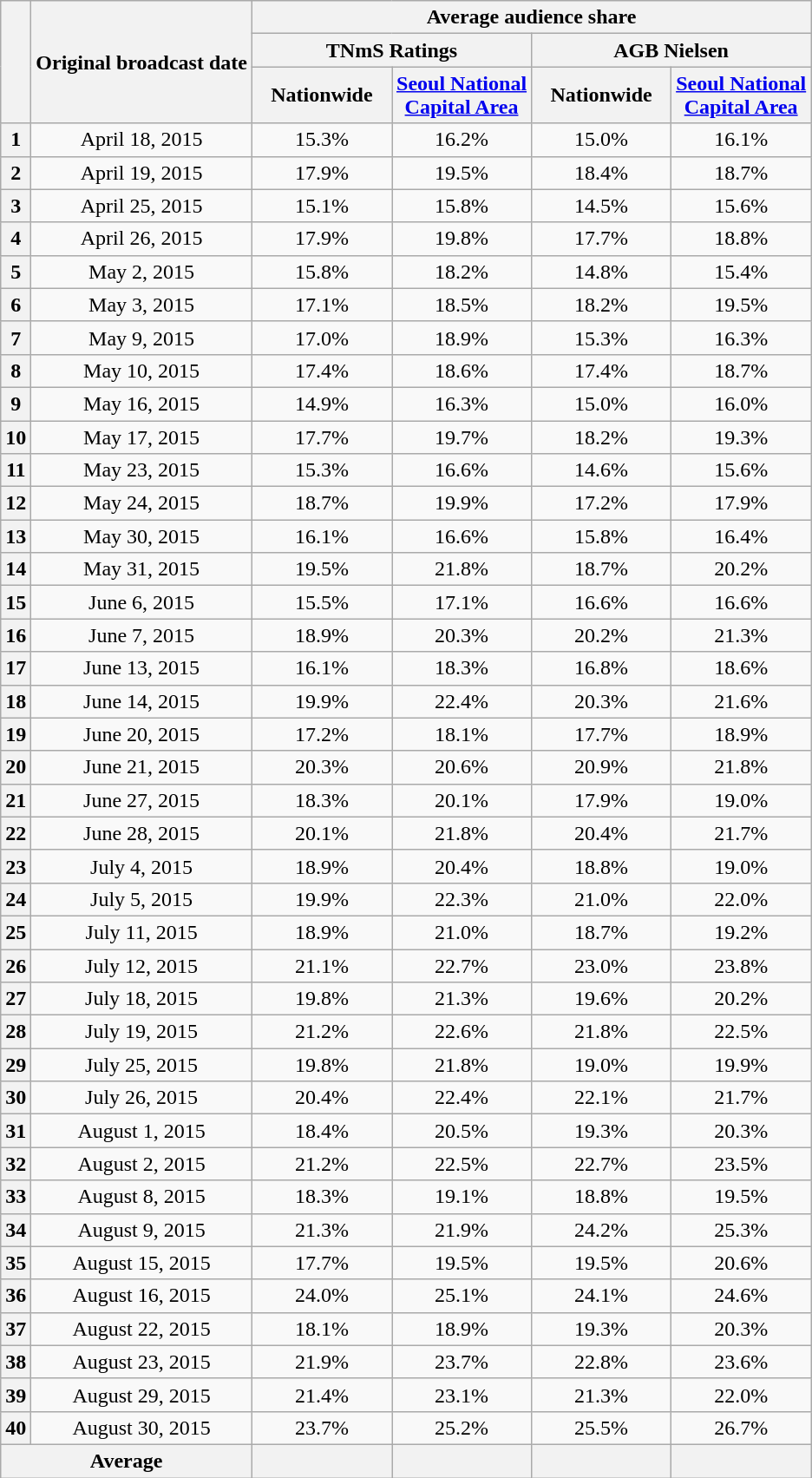<table class="wikitable" style="text-align:center">
<tr>
<th rowspan="3"></th>
<th rowspan="3">Original broadcast date</th>
<th colspan="4">Average audience share</th>
</tr>
<tr>
<th colspan="2">TNmS Ratings</th>
<th colspan="2">AGB Nielsen</th>
</tr>
<tr>
<th width=100>Nationwide</th>
<th width=100><a href='#'>Seoul National Capital Area</a></th>
<th width=100>Nationwide</th>
<th width=100><a href='#'>Seoul National Capital Area</a></th>
</tr>
<tr>
<th>1</th>
<td>April 18, 2015</td>
<td>15.3% </td>
<td>16.2% </td>
<td>15.0% </td>
<td>16.1% </td>
</tr>
<tr>
<th>2</th>
<td>April 19, 2015</td>
<td>17.9% </td>
<td>19.5% </td>
<td>18.4% </td>
<td>18.7% </td>
</tr>
<tr>
<th>3</th>
<td>April 25, 2015</td>
<td>15.1% </td>
<td>15.8% </td>
<td>14.5% </td>
<td>15.6% </td>
</tr>
<tr>
<th>4</th>
<td>April 26, 2015</td>
<td>17.9% </td>
<td>19.8% </td>
<td>17.7% </td>
<td>18.8% </td>
</tr>
<tr>
<th>5</th>
<td>May 2, 2015</td>
<td>15.8% </td>
<td>18.2% </td>
<td>14.8% </td>
<td>15.4% </td>
</tr>
<tr>
<th>6</th>
<td>May 3, 2015</td>
<td>17.1% </td>
<td>18.5% </td>
<td>18.2% </td>
<td>19.5% </td>
</tr>
<tr>
<th>7</th>
<td>May 9, 2015</td>
<td>17.0% </td>
<td>18.9% </td>
<td>15.3% </td>
<td>16.3% </td>
</tr>
<tr>
<th>8</th>
<td>May 10, 2015</td>
<td>17.4% </td>
<td>18.6% </td>
<td>17.4% </td>
<td>18.7% </td>
</tr>
<tr>
<th>9</th>
<td>May 16, 2015</td>
<td>14.9% </td>
<td>16.3% </td>
<td>15.0% </td>
<td>16.0% </td>
</tr>
<tr>
<th>10</th>
<td>May 17, 2015</td>
<td>17.7% </td>
<td>19.7% </td>
<td>18.2% </td>
<td>19.3% </td>
</tr>
<tr>
<th>11</th>
<td>May 23, 2015</td>
<td>15.3% </td>
<td>16.6% </td>
<td>14.6% </td>
<td>15.6% </td>
</tr>
<tr>
<th>12</th>
<td>May 24, 2015</td>
<td>18.7% </td>
<td>19.9% </td>
<td>17.2% </td>
<td>17.9% </td>
</tr>
<tr>
<th>13</th>
<td>May 30, 2015</td>
<td>16.1% </td>
<td>16.6% </td>
<td>15.8% </td>
<td>16.4% </td>
</tr>
<tr>
<th>14</th>
<td>May 31, 2015</td>
<td>19.5% </td>
<td>21.8% </td>
<td>18.7% </td>
<td>20.2% </td>
</tr>
<tr>
<th>15</th>
<td>June 6, 2015</td>
<td>15.5% </td>
<td>17.1% </td>
<td>16.6% </td>
<td>16.6% </td>
</tr>
<tr>
<th>16</th>
<td>June 7, 2015</td>
<td>18.9% </td>
<td>20.3% </td>
<td>20.2% </td>
<td>21.3% </td>
</tr>
<tr>
<th>17</th>
<td>June 13, 2015</td>
<td>16.1% </td>
<td>18.3% </td>
<td>16.8% </td>
<td>18.6% </td>
</tr>
<tr>
<th>18</th>
<td>June 14, 2015</td>
<td>19.9% </td>
<td>22.4% </td>
<td>20.3% </td>
<td>21.6% </td>
</tr>
<tr>
<th>19</th>
<td>June 20, 2015</td>
<td>17.2% </td>
<td>18.1% </td>
<td>17.7% </td>
<td>18.9% </td>
</tr>
<tr>
<th>20</th>
<td>June 21, 2015</td>
<td>20.3% </td>
<td>20.6% </td>
<td>20.9% </td>
<td>21.8% </td>
</tr>
<tr>
<th>21</th>
<td>June 27, 2015</td>
<td>18.3% </td>
<td>20.1% </td>
<td>17.9% </td>
<td>19.0% </td>
</tr>
<tr>
<th>22</th>
<td>June 28, 2015</td>
<td>20.1% </td>
<td>21.8% </td>
<td>20.4% </td>
<td>21.7% </td>
</tr>
<tr>
<th>23</th>
<td>July 4, 2015</td>
<td>18.9% </td>
<td>20.4% </td>
<td>18.8% </td>
<td>19.0% </td>
</tr>
<tr>
<th>24</th>
<td>July 5, 2015</td>
<td>19.9% </td>
<td>22.3% </td>
<td>21.0% </td>
<td>22.0% </td>
</tr>
<tr>
<th>25</th>
<td>July 11, 2015</td>
<td>18.9% </td>
<td>21.0% </td>
<td>18.7% </td>
<td>19.2% </td>
</tr>
<tr>
<th>26</th>
<td>July 12, 2015</td>
<td>21.1% </td>
<td>22.7% </td>
<td>23.0% </td>
<td>23.8% </td>
</tr>
<tr>
<th>27</th>
<td>July 18, 2015</td>
<td>19.8% </td>
<td>21.3% </td>
<td>19.6% </td>
<td>20.2% </td>
</tr>
<tr>
<th>28</th>
<td>July 19, 2015</td>
<td>21.2% </td>
<td>22.6% </td>
<td>21.8% </td>
<td>22.5% </td>
</tr>
<tr>
<th>29</th>
<td>July 25, 2015</td>
<td>19.8% </td>
<td>21.8% </td>
<td>19.0% </td>
<td>19.9% </td>
</tr>
<tr>
<th>30</th>
<td>July 26, 2015</td>
<td>20.4% </td>
<td>22.4% </td>
<td>22.1% </td>
<td>21.7% </td>
</tr>
<tr>
<th>31</th>
<td>August 1, 2015</td>
<td>18.4% </td>
<td>20.5% </td>
<td>19.3% </td>
<td>20.3% </td>
</tr>
<tr>
<th>32</th>
<td>August 2, 2015</td>
<td>21.2% </td>
<td>22.5% </td>
<td>22.7% </td>
<td>23.5% </td>
</tr>
<tr>
<th>33</th>
<td>August 8, 2015</td>
<td>18.3% </td>
<td>19.1% </td>
<td>18.8% </td>
<td>19.5% </td>
</tr>
<tr>
<th>34</th>
<td>August 9, 2015</td>
<td>21.3% </td>
<td>21.9% </td>
<td>24.2% </td>
<td>25.3% </td>
</tr>
<tr>
<th>35</th>
<td>August 15, 2015</td>
<td>17.7% </td>
<td>19.5% </td>
<td>19.5% </td>
<td>20.6% </td>
</tr>
<tr>
<th>36</th>
<td>August 16, 2015</td>
<td>24.0% </td>
<td>25.1% </td>
<td>24.1% </td>
<td>24.6% </td>
</tr>
<tr>
<th>37</th>
<td>August 22, 2015</td>
<td>18.1% </td>
<td>18.9% </td>
<td>19.3% </td>
<td>20.3% </td>
</tr>
<tr>
<th>38</th>
<td>August 23, 2015</td>
<td>21.9% </td>
<td>23.7% </td>
<td>22.8% </td>
<td>23.6% </td>
</tr>
<tr>
<th>39</th>
<td>August 29, 2015</td>
<td>21.4% </td>
<td>23.1% </td>
<td>21.3% </td>
<td>22.0% </td>
</tr>
<tr>
<th>40</th>
<td>August 30, 2015</td>
<td>23.7% </td>
<td>25.2% </td>
<td>25.5% </td>
<td>26.7% </td>
</tr>
<tr>
<th colspan=2>Average</th>
<th></th>
<th></th>
<th></th>
<th></th>
</tr>
</table>
